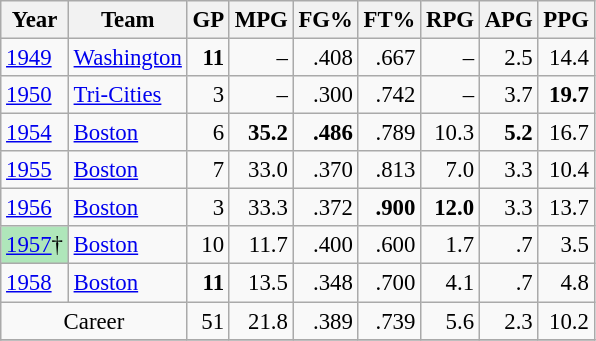<table class="wikitable sortable" style="font-size:95%; text-align:right;">
<tr>
<th>Year</th>
<th>Team</th>
<th>GP</th>
<th>MPG</th>
<th>FG%</th>
<th>FT%</th>
<th>RPG</th>
<th>APG</th>
<th>PPG</th>
</tr>
<tr>
<td style="text-align:left;"><a href='#'>1949</a></td>
<td style="text-align:left;"><a href='#'>Washington</a></td>
<td><strong>11</strong></td>
<td>–</td>
<td>.408</td>
<td>.667</td>
<td>–</td>
<td>2.5</td>
<td>14.4</td>
</tr>
<tr>
<td style="text-align:left;"><a href='#'>1950</a></td>
<td style="text-align:left;"><a href='#'>Tri-Cities</a></td>
<td>3</td>
<td>–</td>
<td>.300</td>
<td>.742</td>
<td>–</td>
<td>3.7</td>
<td><strong>19.7</strong></td>
</tr>
<tr>
<td style="text-align:left;"><a href='#'>1954</a></td>
<td style="text-align:left;"><a href='#'>Boston</a></td>
<td>6</td>
<td><strong>35.2</strong></td>
<td><strong>.486</strong></td>
<td>.789</td>
<td>10.3</td>
<td><strong>5.2</strong></td>
<td>16.7</td>
</tr>
<tr>
<td style="text-align:left;"><a href='#'>1955</a></td>
<td style="text-align:left;"><a href='#'>Boston</a></td>
<td>7</td>
<td>33.0</td>
<td>.370</td>
<td>.813</td>
<td>7.0</td>
<td>3.3</td>
<td>10.4</td>
</tr>
<tr>
<td style="text-align:left;"><a href='#'>1956</a></td>
<td style="text-align:left;"><a href='#'>Boston</a></td>
<td>3</td>
<td>33.3</td>
<td>.372</td>
<td><strong>.900</strong></td>
<td><strong>12.0</strong></td>
<td>3.3</td>
<td>13.7</td>
</tr>
<tr>
<td style="text-align:left; background:#afe6ba;"><a href='#'>1957</a>†</td>
<td style="text-align:left;"><a href='#'>Boston</a></td>
<td>10</td>
<td>11.7</td>
<td>.400</td>
<td>.600</td>
<td>1.7</td>
<td>.7</td>
<td>3.5</td>
</tr>
<tr>
<td style="text-align:left;"><a href='#'>1958</a></td>
<td style="text-align:left;"><a href='#'>Boston</a></td>
<td><strong>11</strong></td>
<td>13.5</td>
<td>.348</td>
<td>.700</td>
<td>4.1</td>
<td>.7</td>
<td>4.8</td>
</tr>
<tr>
<td style="text-align:center;" colspan="2">Career</td>
<td>51</td>
<td>21.8</td>
<td>.389</td>
<td>.739</td>
<td>5.6</td>
<td>2.3</td>
<td>10.2</td>
</tr>
<tr>
</tr>
</table>
